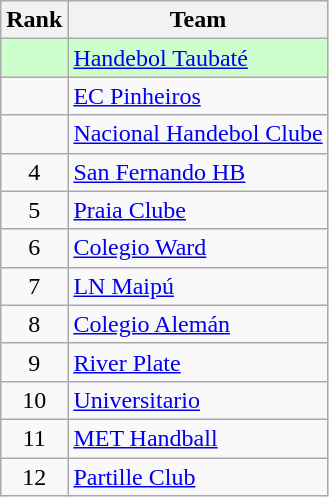<table class="wikitable">
<tr>
<th>Rank</th>
<th>Team</th>
</tr>
<tr bgcolor=ccffcc>
<td align=center></td>
<td> <a href='#'>Handebol Taubaté</a></td>
</tr>
<tr>
<td align=center></td>
<td> <a href='#'>EC Pinheiros</a></td>
</tr>
<tr>
<td align=center></td>
<td> <a href='#'>Nacional Handebol Clube</a></td>
</tr>
<tr>
<td align=center>4</td>
<td> <a href='#'>San Fernando HB</a></td>
</tr>
<tr>
<td align=center>5</td>
<td> <a href='#'>Praia Clube</a></td>
</tr>
<tr>
<td align=center>6</td>
<td> <a href='#'>Colegio Ward</a></td>
</tr>
<tr>
<td align=center>7</td>
<td> <a href='#'>LN Maipú</a></td>
</tr>
<tr>
<td align=center>8</td>
<td> <a href='#'>Colegio Alemán</a></td>
</tr>
<tr>
<td align=center>9</td>
<td> <a href='#'>River Plate</a></td>
</tr>
<tr>
<td align=center>10</td>
<td> <a href='#'>Universitario</a></td>
</tr>
<tr>
<td align=center>11</td>
<td> <a href='#'>MET Handball</a></td>
</tr>
<tr>
<td align=center>12</td>
<td> <a href='#'>Partille Club</a></td>
</tr>
</table>
